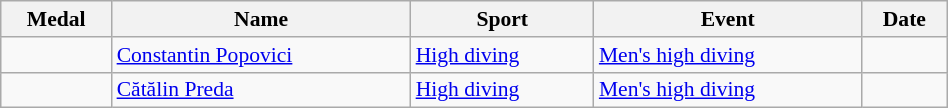<table class="wikitable sortable" style="font-size:90%; width:50%;">
<tr>
<th>Medal</th>
<th>Name</th>
<th>Sport</th>
<th>Event</th>
<th>Date</th>
</tr>
<tr>
<td></td>
<td><a href='#'>Constantin Popovici</a></td>
<td><a href='#'>High diving</a></td>
<td><a href='#'>Men's high diving</a></td>
<td></td>
</tr>
<tr>
<td></td>
<td><a href='#'>Cătălin Preda</a></td>
<td><a href='#'>High diving</a></td>
<td><a href='#'>Men's high diving</a></td>
<td></td>
</tr>
</table>
